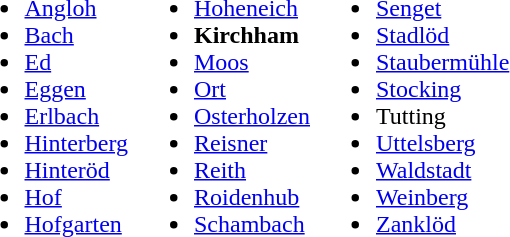<table>
<tr>
<td valign="top"><br><ul><li><a href='#'>Angloh</a></li><li><a href='#'>Bach</a></li><li><a href='#'>Ed</a></li><li><a href='#'>Eggen</a></li><li><a href='#'>Erlbach</a></li><li><a href='#'>Hinterberg</a></li><li><a href='#'>Hinteröd</a></li><li><a href='#'>Hof</a></li><li><a href='#'>Hofgarten</a></li></ul></td>
<td valign="top"><br><ul><li><a href='#'>Hoheneich</a></li><li><strong>Kirchham</strong></li><li><a href='#'>Moos</a></li><li><a href='#'>Ort</a></li><li><a href='#'>Osterholzen</a></li><li><a href='#'>Reisner</a></li><li><a href='#'>Reith</a></li><li><a href='#'>Roidenhub</a></li><li><a href='#'>Schambach</a></li></ul></td>
<td valign="top"><br><ul><li><a href='#'>Senget</a></li><li><a href='#'>Stadlöd</a></li><li><a href='#'>Staubermühle</a></li><li><a href='#'>Stocking</a></li><li>Tutting</li><li><a href='#'>Uttelsberg</a></li><li><a href='#'>Waldstadt</a></li><li><a href='#'>Weinberg</a></li><li><a href='#'>Zanklöd</a></li></ul></td>
</tr>
</table>
